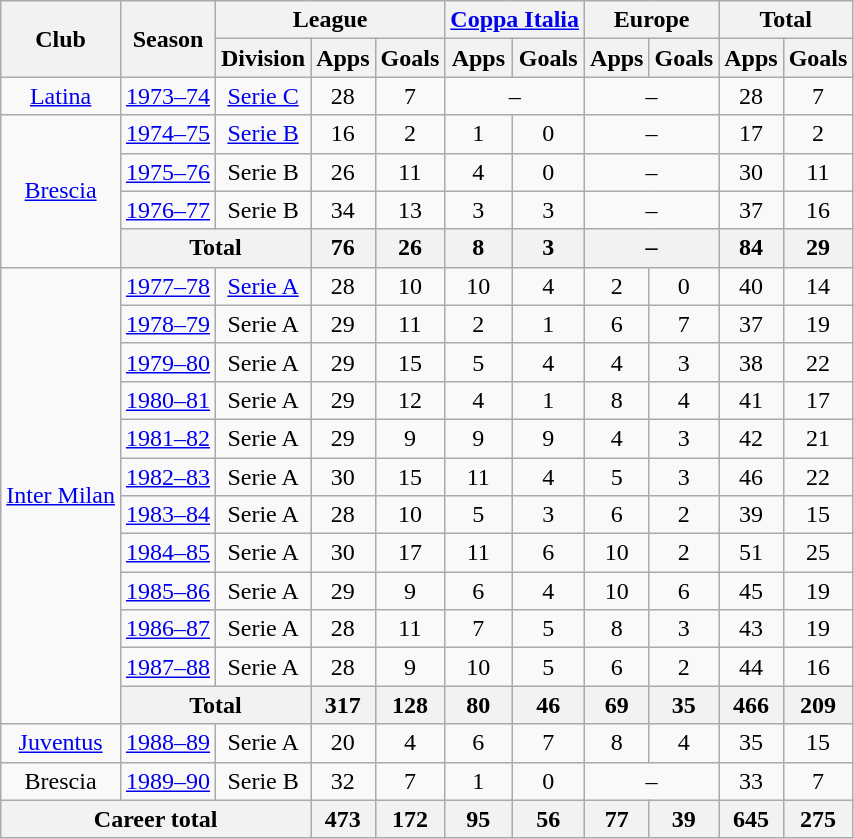<table class="wikitable" style="text-align:center">
<tr>
<th rowspan="2">Club</th>
<th rowspan="2">Season</th>
<th colspan="3">League</th>
<th colspan="2"><a href='#'>Coppa Italia</a></th>
<th colspan="2">Europe</th>
<th colspan="2">Total</th>
</tr>
<tr>
<th>Division</th>
<th>Apps</th>
<th>Goals</th>
<th>Apps</th>
<th>Goals</th>
<th>Apps</th>
<th>Goals</th>
<th>Apps</th>
<th>Goals</th>
</tr>
<tr>
<td><a href='#'>Latina</a></td>
<td><a href='#'>1973–74</a></td>
<td><a href='#'>Serie C</a></td>
<td>28</td>
<td>7</td>
<td colspan="2">–</td>
<td colspan="2">–</td>
<td>28</td>
<td>7</td>
</tr>
<tr>
<td rowspan="4"><a href='#'>Brescia</a></td>
<td><a href='#'>1974–75</a></td>
<td><a href='#'>Serie B</a></td>
<td>16</td>
<td>2</td>
<td>1</td>
<td>0</td>
<td colspan="2">–</td>
<td>17</td>
<td>2</td>
</tr>
<tr>
<td><a href='#'>1975–76</a></td>
<td>Serie B</td>
<td>26</td>
<td>11</td>
<td>4</td>
<td>0</td>
<td colspan="2">–</td>
<td>30</td>
<td>11</td>
</tr>
<tr>
<td><a href='#'>1976–77</a></td>
<td>Serie B</td>
<td>34</td>
<td>13</td>
<td>3</td>
<td>3</td>
<td colspan="2">–</td>
<td>37</td>
<td>16</td>
</tr>
<tr>
<th colspan="2">Total</th>
<th>76</th>
<th>26</th>
<th>8</th>
<th>3</th>
<th colspan="2">–</th>
<th>84</th>
<th>29</th>
</tr>
<tr>
<td rowspan="12"><a href='#'>Inter Milan</a></td>
<td><a href='#'>1977–78</a></td>
<td><a href='#'>Serie A</a></td>
<td>28</td>
<td>10</td>
<td>10</td>
<td>4</td>
<td>2</td>
<td>0</td>
<td>40</td>
<td>14</td>
</tr>
<tr>
<td><a href='#'>1978–79</a></td>
<td>Serie A</td>
<td>29</td>
<td>11</td>
<td>2</td>
<td>1</td>
<td>6</td>
<td>7</td>
<td>37</td>
<td>19</td>
</tr>
<tr>
<td><a href='#'>1979–80</a></td>
<td>Serie A</td>
<td>29</td>
<td>15</td>
<td>5</td>
<td>4</td>
<td>4</td>
<td>3</td>
<td>38</td>
<td>22</td>
</tr>
<tr>
<td><a href='#'>1980–81</a></td>
<td>Serie A</td>
<td>29</td>
<td>12</td>
<td>4</td>
<td>1</td>
<td>8</td>
<td>4</td>
<td>41</td>
<td>17</td>
</tr>
<tr>
<td><a href='#'>1981–82</a></td>
<td>Serie A</td>
<td>29</td>
<td>9</td>
<td>9</td>
<td>9</td>
<td>4</td>
<td>3</td>
<td>42</td>
<td>21</td>
</tr>
<tr>
<td><a href='#'>1982–83</a></td>
<td>Serie A</td>
<td>30</td>
<td>15</td>
<td>11</td>
<td>4</td>
<td>5</td>
<td>3</td>
<td>46</td>
<td>22</td>
</tr>
<tr>
<td><a href='#'>1983–84</a></td>
<td>Serie A</td>
<td>28</td>
<td>10</td>
<td>5</td>
<td>3</td>
<td>6</td>
<td>2</td>
<td>39</td>
<td>15</td>
</tr>
<tr>
<td><a href='#'>1984–85</a></td>
<td>Serie A</td>
<td>30</td>
<td>17</td>
<td>11</td>
<td>6</td>
<td>10</td>
<td>2</td>
<td>51</td>
<td>25</td>
</tr>
<tr>
<td><a href='#'>1985–86</a></td>
<td>Serie A</td>
<td>29</td>
<td>9</td>
<td>6</td>
<td>4</td>
<td>10</td>
<td>6</td>
<td>45</td>
<td>19</td>
</tr>
<tr>
<td><a href='#'>1986–87</a></td>
<td>Serie A</td>
<td>28</td>
<td>11</td>
<td>7</td>
<td>5</td>
<td>8</td>
<td>3</td>
<td>43</td>
<td>19</td>
</tr>
<tr>
<td><a href='#'>1987–88</a></td>
<td>Serie A</td>
<td>28</td>
<td>9</td>
<td>10</td>
<td>5</td>
<td>6</td>
<td>2</td>
<td>44</td>
<td>16</td>
</tr>
<tr>
<th colspan="2">Total</th>
<th>317</th>
<th>128</th>
<th>80</th>
<th>46</th>
<th>69</th>
<th>35</th>
<th>466</th>
<th>209</th>
</tr>
<tr>
<td><a href='#'>Juventus</a></td>
<td><a href='#'>1988–89</a></td>
<td>Serie A</td>
<td>20</td>
<td>4</td>
<td>6</td>
<td>7</td>
<td>8</td>
<td>4</td>
<td>35</td>
<td>15</td>
</tr>
<tr>
<td>Brescia</td>
<td><a href='#'>1989–90</a></td>
<td>Serie B</td>
<td>32</td>
<td>7</td>
<td>1</td>
<td>0</td>
<td colspan="2">–</td>
<td>33</td>
<td>7</td>
</tr>
<tr>
<th colspan="3">Career total</th>
<th>473</th>
<th>172</th>
<th>95</th>
<th>56</th>
<th>77</th>
<th>39</th>
<th>645</th>
<th>275</th>
</tr>
</table>
